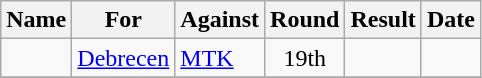<table class="wikitable sortable" style="white-space:nowrap;">
<tr>
<th>Name</th>
<th>For</th>
<th>Against</th>
<th>Round</th>
<th>Result</th>
<th>Date</th>
</tr>
<tr>
<td> </td>
<td><a href='#'>Debrecen</a></td>
<td><a href='#'>MTK</a></td>
<td align=center>19th</td>
<td align=center></td>
<td></td>
</tr>
<tr>
</tr>
</table>
